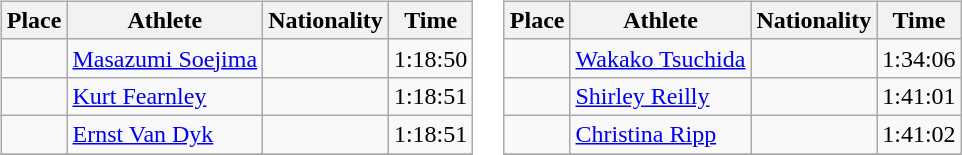<table>
<tr valign=top>
<td><br><table class="wikitable sortable">
<tr>
<th>Place</th>
<th>Athlete</th>
<th>Nationality</th>
<th>Time</th>
</tr>
<tr>
<td></td>
<td><a href='#'>Masazumi Soejima</a></td>
<td></td>
<td>1:18:50</td>
</tr>
<tr>
<td></td>
<td><a href='#'>Kurt Fearnley</a></td>
<td></td>
<td>1:18:51</td>
</tr>
<tr>
<td></td>
<td><a href='#'>Ernst Van Dyk</a></td>
<td></td>
<td>1:18:51</td>
</tr>
<tr>
</tr>
</table>
</td>
<td><br><table class="wikitable sortable">
<tr>
<th>Place</th>
<th>Athlete</th>
<th>Nationality</th>
<th>Time</th>
</tr>
<tr>
<td></td>
<td><a href='#'>Wakako Tsuchida</a></td>
<td></td>
<td>1:34:06</td>
</tr>
<tr>
<td></td>
<td><a href='#'>Shirley Reilly</a></td>
<td></td>
<td>1:41:01</td>
</tr>
<tr>
<td></td>
<td><a href='#'>Christina Ripp</a></td>
<td></td>
<td>1:41:02</td>
</tr>
<tr>
</tr>
</table>
</td>
</tr>
</table>
